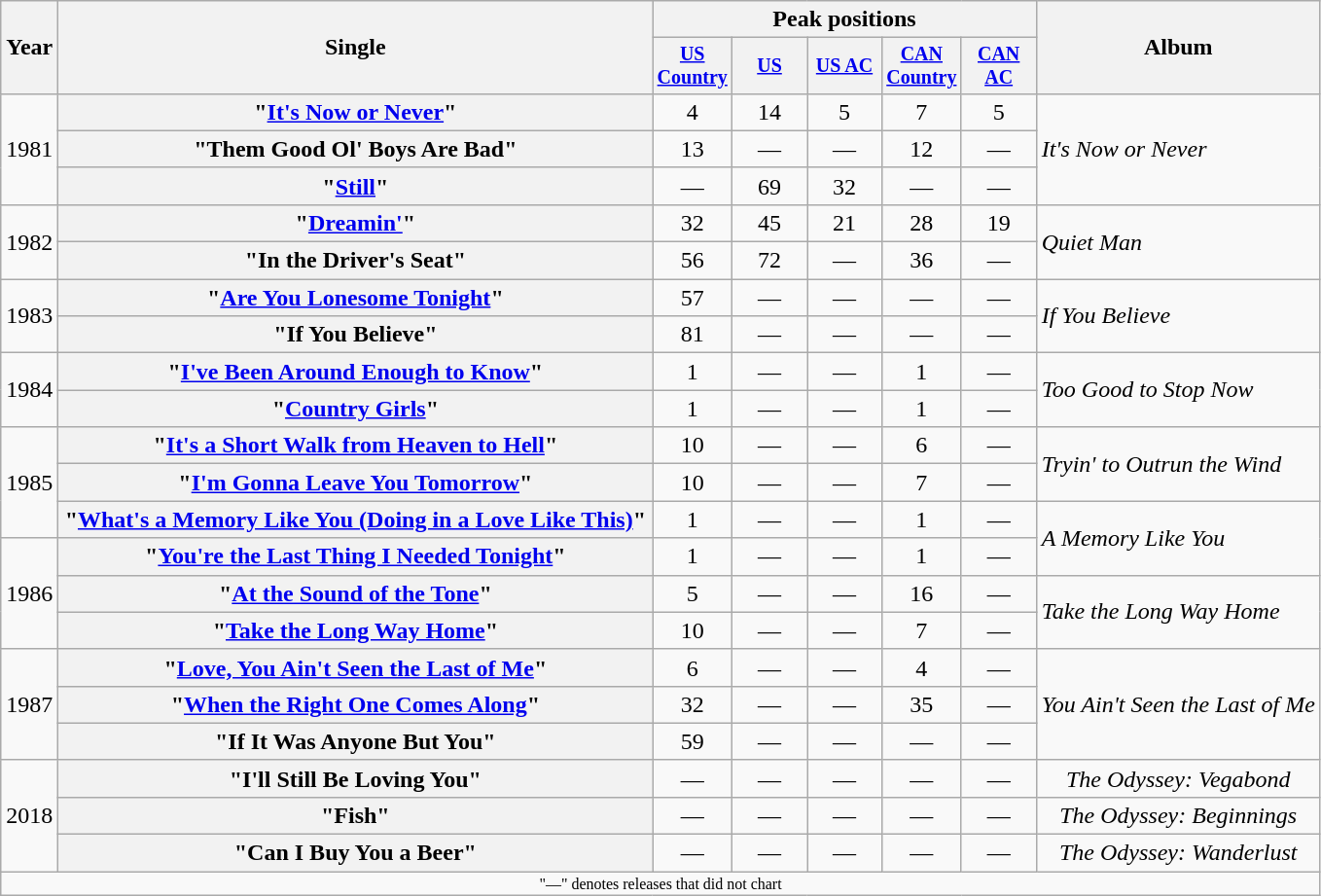<table class="wikitable plainrowheaders" style="text-align:center;">
<tr>
<th rowspan="2">Year</th>
<th rowspan="2" style="width:25em;">Single</th>
<th colspan="5">Peak positions</th>
<th rowspan="2">Album</th>
</tr>
<tr style="font-size:smaller;">
<th width="45"><a href='#'>US Country</a><br></th>
<th width="45"><a href='#'>US</a><br></th>
<th width="45"><a href='#'>US AC</a></th>
<th width="45"><a href='#'>CAN Country</a></th>
<th width="45"><a href='#'>CAN AC</a></th>
</tr>
<tr>
<td rowspan="3">1981</td>
<th scope="row">"<a href='#'>It's Now or Never</a>"</th>
<td>4</td>
<td>14</td>
<td>5</td>
<td>7</td>
<td>5</td>
<td align="left" rowspan="3"><em>It's Now or Never</em></td>
</tr>
<tr>
<th scope="row">"Them Good Ol' Boys Are Bad"</th>
<td>13</td>
<td>—</td>
<td>—</td>
<td>12</td>
<td>—</td>
</tr>
<tr>
<th scope="row">"<a href='#'>Still</a>"</th>
<td>—</td>
<td>69</td>
<td>32</td>
<td>—</td>
<td>—</td>
</tr>
<tr>
<td rowspan="2">1982</td>
<th scope="row">"<a href='#'>Dreamin'</a>"</th>
<td>32</td>
<td>45</td>
<td>21</td>
<td>28</td>
<td>19</td>
<td align="left" rowspan="2"><em>Quiet Man</em></td>
</tr>
<tr>
<th scope="row">"In the Driver's Seat"</th>
<td>56</td>
<td>72</td>
<td>—</td>
<td>36</td>
<td>—</td>
</tr>
<tr>
<td rowspan="2">1983</td>
<th scope="row">"<a href='#'>Are You Lonesome Tonight</a>" </th>
<td>57</td>
<td>—</td>
<td>—</td>
<td>—</td>
<td>—</td>
<td align="left" rowspan="2"><em>If You Believe</em></td>
</tr>
<tr>
<th scope="row">"If You Believe"</th>
<td>81</td>
<td>—</td>
<td>—</td>
<td>—</td>
<td>—</td>
</tr>
<tr>
<td rowspan="2">1984</td>
<th scope="row">"<a href='#'>I've Been Around Enough to Know</a>"</th>
<td>1</td>
<td>—</td>
<td>—</td>
<td>1</td>
<td>—</td>
<td align="left" rowspan="2"><em>Too Good to Stop Now</em></td>
</tr>
<tr>
<th scope="row">"<a href='#'>Country Girls</a>"</th>
<td>1</td>
<td>—</td>
<td>—</td>
<td>1</td>
<td>—</td>
</tr>
<tr>
<td rowspan="3">1985</td>
<th scope="row">"<a href='#'>It's a Short Walk from Heaven to Hell</a>"</th>
<td>10</td>
<td>—</td>
<td>—</td>
<td>6</td>
<td>—</td>
<td align="left" rowspan="2"><em>Tryin' to Outrun the Wind</em></td>
</tr>
<tr>
<th scope="row">"<a href='#'>I'm Gonna Leave You Tomorrow</a>"</th>
<td>10</td>
<td>—</td>
<td>—</td>
<td>7</td>
<td>—</td>
</tr>
<tr>
<th scope="row">"<a href='#'>What's a Memory Like You (Doing in a Love Like This)</a>"</th>
<td>1</td>
<td>—</td>
<td>—</td>
<td>1</td>
<td>—</td>
<td align="left" rowspan="2"><em>A Memory Like You</em></td>
</tr>
<tr>
<td rowspan="3">1986</td>
<th scope="row">"<a href='#'>You're the Last Thing I Needed Tonight</a>"</th>
<td>1</td>
<td>—</td>
<td>—</td>
<td>1</td>
<td>—</td>
</tr>
<tr>
<th scope="row">"<a href='#'>At the Sound of the Tone</a>"</th>
<td>5</td>
<td>—</td>
<td>—</td>
<td>16</td>
<td>—</td>
<td align="left" rowspan="2"><em>Take the Long Way Home</em></td>
</tr>
<tr>
<th scope="row">"<a href='#'>Take the Long Way Home</a>"</th>
<td>10</td>
<td>—</td>
<td>—</td>
<td>7</td>
<td>—</td>
</tr>
<tr>
<td rowspan="3">1987</td>
<th scope="row">"<a href='#'>Love, You Ain't Seen the Last of Me</a>"</th>
<td>6</td>
<td>—</td>
<td>—</td>
<td>4</td>
<td>—</td>
<td align="left" rowspan="3"><em>You Ain't Seen the Last of Me</em></td>
</tr>
<tr>
<th scope="row">"<a href='#'>When the Right One Comes Along</a>"</th>
<td>32</td>
<td>—</td>
<td>—</td>
<td>35</td>
<td>—</td>
</tr>
<tr>
<th scope="row">"If It Was Anyone But You"</th>
<td>59</td>
<td>—</td>
<td>—</td>
<td>—</td>
<td>—</td>
</tr>
<tr>
<td rowspan="3">2018</td>
<th scope="row">"I'll Still Be Loving You"</th>
<td>—</td>
<td>—</td>
<td>—</td>
<td>—</td>
<td>—</td>
<td><em>The Odyssey: Vegabond</em></td>
</tr>
<tr>
<th scope="row">"Fish"</th>
<td>—</td>
<td>—</td>
<td>—</td>
<td>—</td>
<td>—</td>
<td><em>The Odyssey: Beginnings</em></td>
</tr>
<tr>
<th scope="row">"Can I Buy You a Beer"</th>
<td>—</td>
<td>—</td>
<td>—</td>
<td>—</td>
<td>—</td>
<td><em>The Odyssey: Wanderlust</em></td>
</tr>
<tr>
<td colspan="8" style="font-size:8pt">"—" denotes releases that did not chart</td>
</tr>
</table>
